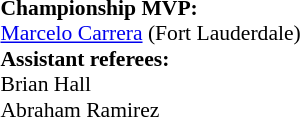<table style="width:100%; font-size:90%;">
<tr>
<td style="width:50%; vertical-align:top;"><br><strong>Championship MVP:</strong>
<br><a href='#'>Marcelo Carrera</a> (Fort Lauderdale)
<br><strong>Assistant referees:</strong>
<br>Brian Hall
<br>Abraham Ramirez</td>
</tr>
</table>
